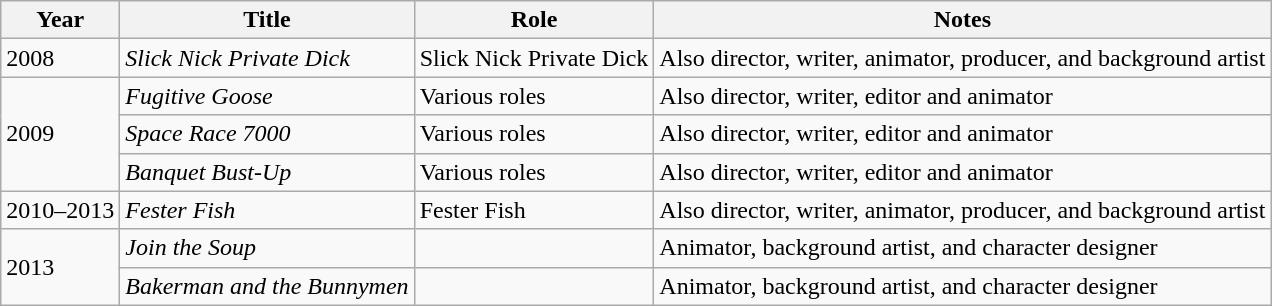<table class="wikitable sortable">
<tr>
<th>Year</th>
<th>Title</th>
<th>Role</th>
<th>Notes</th>
</tr>
<tr>
<td>2008</td>
<td><em>Slick Nick Private Dick </em></td>
<td>Slick Nick Private Dick</td>
<td>Also director, writer, animator, producer, and background artist</td>
</tr>
<tr>
<td rowspan=3>2009</td>
<td><em>Fugitive Goose</em></td>
<td>Various roles</td>
<td>Also director, writer, editor and animator</td>
</tr>
<tr>
<td><em>Space Race 7000</em></td>
<td>Various roles</td>
<td>Also director, writer, editor and animator</td>
</tr>
<tr>
<td><em>Banquet Bust-Up</em></td>
<td>Various roles</td>
<td>Also director, writer, editor and animator</td>
</tr>
<tr>
<td>2010–2013</td>
<td><em>Fester Fish</em></td>
<td>Fester Fish</td>
<td>Also director, writer, animator, producer, and background artist</td>
</tr>
<tr>
<td rowspan=2>2013</td>
<td><em>Join the Soup</em></td>
<td></td>
<td>Animator, background artist, and character designer</td>
</tr>
<tr>
<td><em>Bakerman and the Bunnymen</em></td>
<td></td>
<td>Animator, background artist, and character designer</td>
</tr>
</table>
